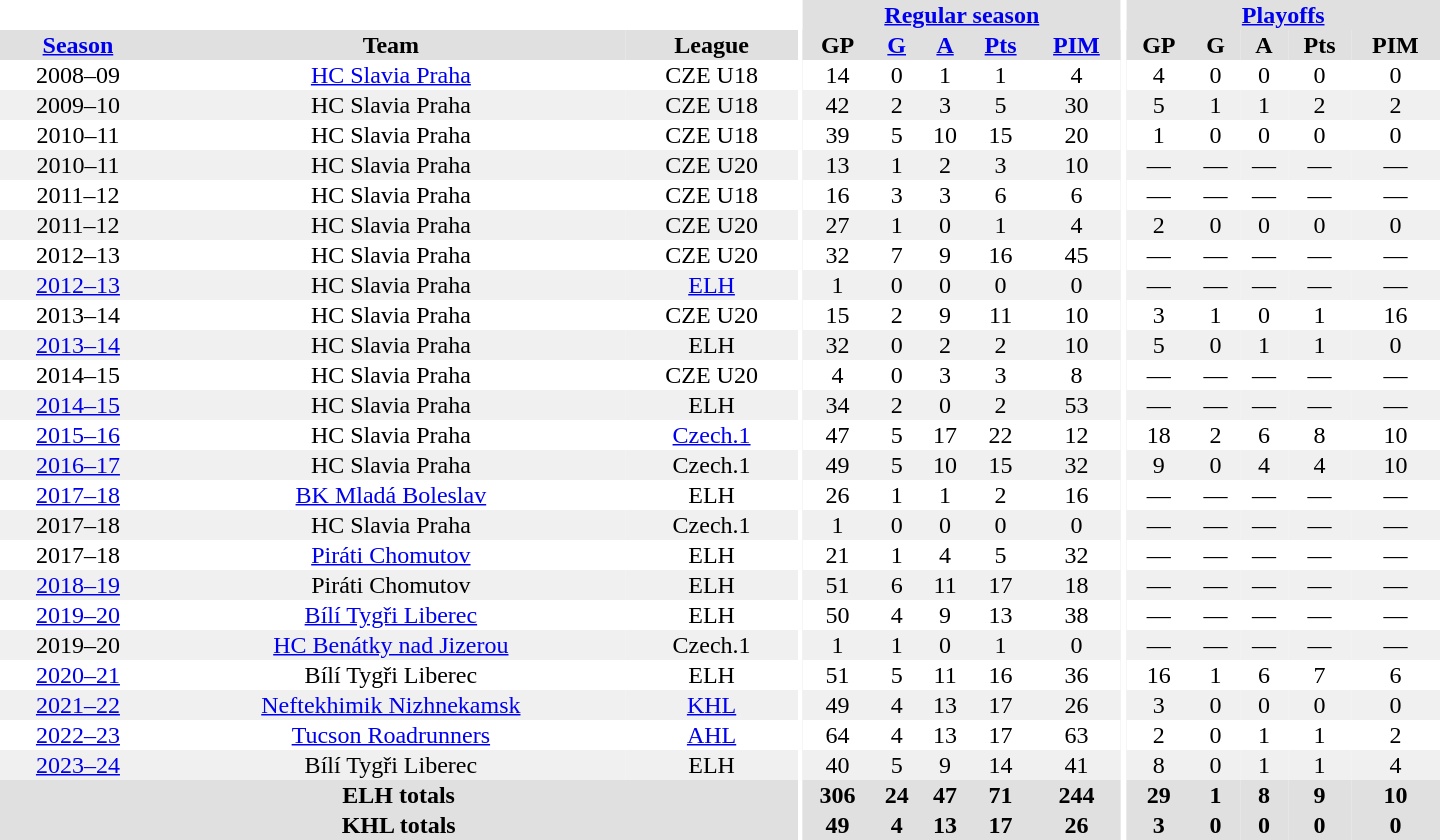<table border="0" cellpadding="1" cellspacing="0" style="text-align:center; width:60em">
<tr bgcolor="#e0e0e0">
<th colspan="3" bgcolor="#ffffff"></th>
<th rowspan="99" bgcolor="#ffffff"></th>
<th colspan="5"><a href='#'>Regular season</a></th>
<th rowspan="99" bgcolor="#ffffff"></th>
<th colspan="5"><a href='#'>Playoffs</a></th>
</tr>
<tr bgcolor="#e0e0e0">
<th><a href='#'>Season</a></th>
<th>Team</th>
<th>League</th>
<th>GP</th>
<th><a href='#'>G</a></th>
<th><a href='#'>A</a></th>
<th><a href='#'>Pts</a></th>
<th><a href='#'>PIM</a></th>
<th>GP</th>
<th>G</th>
<th>A</th>
<th>Pts</th>
<th>PIM</th>
</tr>
<tr>
<td>2008–09</td>
<td><a href='#'>HC Slavia Praha</a></td>
<td>CZE U18</td>
<td>14</td>
<td>0</td>
<td>1</td>
<td>1</td>
<td>4</td>
<td>4</td>
<td>0</td>
<td>0</td>
<td>0</td>
<td>0</td>
</tr>
<tr bgcolor="#f0f0f0">
<td>2009–10</td>
<td>HC Slavia Praha</td>
<td>CZE U18</td>
<td>42</td>
<td>2</td>
<td>3</td>
<td>5</td>
<td>30</td>
<td>5</td>
<td>1</td>
<td>1</td>
<td>2</td>
<td>2</td>
</tr>
<tr>
<td>2010–11</td>
<td>HC Slavia Praha</td>
<td>CZE U18</td>
<td>39</td>
<td>5</td>
<td>10</td>
<td>15</td>
<td>20</td>
<td>1</td>
<td>0</td>
<td>0</td>
<td>0</td>
<td>0</td>
</tr>
<tr bgcolor="#f0f0f0">
<td>2010–11</td>
<td>HC Slavia Praha</td>
<td>CZE U20</td>
<td>13</td>
<td>1</td>
<td>2</td>
<td>3</td>
<td>10</td>
<td>—</td>
<td>—</td>
<td>—</td>
<td>—</td>
<td>—</td>
</tr>
<tr>
<td>2011–12</td>
<td>HC Slavia Praha</td>
<td>CZE U18</td>
<td>16</td>
<td>3</td>
<td>3</td>
<td>6</td>
<td>6</td>
<td>—</td>
<td>—</td>
<td>—</td>
<td>—</td>
<td>—</td>
</tr>
<tr bgcolor="#f0f0f0">
<td>2011–12</td>
<td>HC Slavia Praha</td>
<td>CZE U20</td>
<td>27</td>
<td>1</td>
<td>0</td>
<td>1</td>
<td>4</td>
<td>2</td>
<td>0</td>
<td>0</td>
<td>0</td>
<td>0</td>
</tr>
<tr>
<td>2012–13</td>
<td>HC Slavia Praha</td>
<td>CZE U20</td>
<td>32</td>
<td>7</td>
<td>9</td>
<td>16</td>
<td>45</td>
<td>—</td>
<td>—</td>
<td>—</td>
<td>—</td>
<td>—</td>
</tr>
<tr bgcolor="#f0f0f0">
<td><a href='#'>2012–13</a></td>
<td>HC Slavia Praha</td>
<td><a href='#'>ELH</a></td>
<td>1</td>
<td>0</td>
<td>0</td>
<td>0</td>
<td>0</td>
<td>—</td>
<td>—</td>
<td>—</td>
<td>—</td>
<td>—</td>
</tr>
<tr>
<td>2013–14</td>
<td>HC Slavia Praha</td>
<td>CZE U20</td>
<td>15</td>
<td>2</td>
<td>9</td>
<td>11</td>
<td>10</td>
<td>3</td>
<td>1</td>
<td>0</td>
<td>1</td>
<td>16</td>
</tr>
<tr bgcolor="#f0f0f0">
<td><a href='#'>2013–14</a></td>
<td>HC Slavia Praha</td>
<td>ELH</td>
<td>32</td>
<td>0</td>
<td>2</td>
<td>2</td>
<td>10</td>
<td>5</td>
<td>0</td>
<td>1</td>
<td>1</td>
<td>0</td>
</tr>
<tr>
<td>2014–15</td>
<td>HC Slavia Praha</td>
<td>CZE U20</td>
<td>4</td>
<td>0</td>
<td>3</td>
<td>3</td>
<td>8</td>
<td>—</td>
<td>—</td>
<td>—</td>
<td>—</td>
<td>—</td>
</tr>
<tr bgcolor="#f0f0f0">
<td><a href='#'>2014–15</a></td>
<td>HC Slavia Praha</td>
<td>ELH</td>
<td>34</td>
<td>2</td>
<td>0</td>
<td>2</td>
<td>53</td>
<td>—</td>
<td>—</td>
<td>—</td>
<td>—</td>
<td>—</td>
</tr>
<tr>
<td><a href='#'>2015–16</a></td>
<td>HC Slavia Praha</td>
<td><a href='#'>Czech.1</a></td>
<td>47</td>
<td>5</td>
<td>17</td>
<td>22</td>
<td>12</td>
<td>18</td>
<td>2</td>
<td>6</td>
<td>8</td>
<td>10</td>
</tr>
<tr bgcolor="#f0f0f0">
<td><a href='#'>2016–17</a></td>
<td>HC Slavia Praha</td>
<td>Czech.1</td>
<td>49</td>
<td>5</td>
<td>10</td>
<td>15</td>
<td>32</td>
<td>9</td>
<td>0</td>
<td>4</td>
<td>4</td>
<td>10</td>
</tr>
<tr>
<td><a href='#'>2017–18</a></td>
<td><a href='#'>BK Mladá Boleslav</a></td>
<td>ELH</td>
<td>26</td>
<td>1</td>
<td>1</td>
<td>2</td>
<td>16</td>
<td>—</td>
<td>—</td>
<td>—</td>
<td>—</td>
<td>—</td>
</tr>
<tr bgcolor="#f0f0f0">
<td 2017–18 Czech 1. Liga season>2017–18</td>
<td>HC Slavia Praha</td>
<td>Czech.1</td>
<td>1</td>
<td>0</td>
<td>0</td>
<td>0</td>
<td>0</td>
<td>—</td>
<td>—</td>
<td>—</td>
<td>—</td>
<td>—</td>
</tr>
<tr>
<td>2017–18</td>
<td><a href='#'>Piráti Chomutov</a></td>
<td>ELH</td>
<td>21</td>
<td>1</td>
<td>4</td>
<td>5</td>
<td>32</td>
<td>—</td>
<td>—</td>
<td>—</td>
<td>—</td>
<td>—</td>
</tr>
<tr bgcolor="#f0f0f0">
<td><a href='#'>2018–19</a></td>
<td>Piráti Chomutov</td>
<td>ELH</td>
<td>51</td>
<td>6</td>
<td>11</td>
<td>17</td>
<td>18</td>
<td>—</td>
<td>—</td>
<td>—</td>
<td>—</td>
<td>—</td>
</tr>
<tr>
<td><a href='#'>2019–20</a></td>
<td><a href='#'>Bílí Tygři Liberec</a></td>
<td>ELH</td>
<td>50</td>
<td>4</td>
<td>9</td>
<td>13</td>
<td>38</td>
<td>—</td>
<td>—</td>
<td>—</td>
<td>—</td>
<td>—</td>
</tr>
<tr bgcolor="#f0f0f0">
<td 2019–20 Czech 1. Liga season>2019–20</td>
<td><a href='#'>HC Benátky nad Jizerou</a></td>
<td>Czech.1</td>
<td>1</td>
<td>1</td>
<td>0</td>
<td>1</td>
<td>0</td>
<td>—</td>
<td>—</td>
<td>—</td>
<td>—</td>
<td>—</td>
</tr>
<tr>
<td><a href='#'>2020–21</a></td>
<td>Bílí Tygři Liberec</td>
<td>ELH</td>
<td>51</td>
<td>5</td>
<td>11</td>
<td>16</td>
<td>36</td>
<td>16</td>
<td>1</td>
<td>6</td>
<td>7</td>
<td>6</td>
</tr>
<tr bgcolor="#f0f0f0">
<td><a href='#'>2021–22</a></td>
<td><a href='#'>Neftekhimik Nizhnekamsk</a></td>
<td><a href='#'>KHL</a></td>
<td>49</td>
<td>4</td>
<td>13</td>
<td>17</td>
<td>26</td>
<td>3</td>
<td>0</td>
<td>0</td>
<td>0</td>
<td>0</td>
</tr>
<tr>
<td><a href='#'>2022–23</a></td>
<td><a href='#'>Tucson Roadrunners</a></td>
<td><a href='#'>AHL</a></td>
<td>64</td>
<td>4</td>
<td>13</td>
<td>17</td>
<td>63</td>
<td>2</td>
<td>0</td>
<td>1</td>
<td>1</td>
<td>2</td>
</tr>
<tr bgcolor="#f0f0f0">
<td><a href='#'>2023–24</a></td>
<td>Bílí Tygři Liberec</td>
<td>ELH</td>
<td>40</td>
<td>5</td>
<td>9</td>
<td>14</td>
<td>41</td>
<td>8</td>
<td>0</td>
<td>1</td>
<td>1</td>
<td>4</td>
</tr>
<tr bgcolor="#e0e0e0">
<th colspan="3">ELH totals</th>
<th>306</th>
<th>24</th>
<th>47</th>
<th>71</th>
<th>244</th>
<th>29</th>
<th>1</th>
<th>8</th>
<th>9</th>
<th>10</th>
</tr>
<tr bgcolor="#e0e0e0">
<th colspan="3">KHL totals</th>
<th>49</th>
<th>4</th>
<th>13</th>
<th>17</th>
<th>26</th>
<th>3</th>
<th>0</th>
<th>0</th>
<th>0</th>
<th>0</th>
</tr>
</table>
